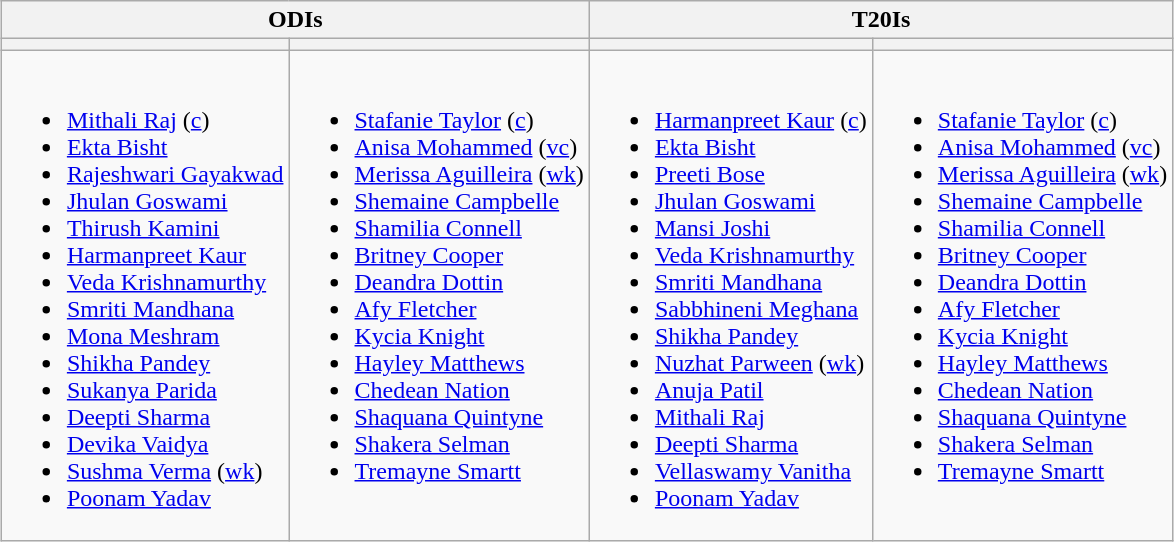<table class="wikitable" style="text-align:left; margin:auto">
<tr>
<th colspan=2>ODIs</th>
<th colspan=2>T20Is</th>
</tr>
<tr>
<th></th>
<th></th>
<th></th>
<th></th>
</tr>
<tr style="vertical-align:top">
<td><br><ul><li><a href='#'>Mithali Raj</a> (<a href='#'>c</a>)</li><li><a href='#'>Ekta Bisht</a></li><li><a href='#'>Rajeshwari Gayakwad</a></li><li><a href='#'>Jhulan Goswami</a></li><li><a href='#'>Thirush Kamini</a></li><li><a href='#'>Harmanpreet Kaur</a></li><li><a href='#'>Veda Krishnamurthy</a></li><li><a href='#'>Smriti Mandhana</a></li><li><a href='#'>Mona Meshram</a></li><li><a href='#'>Shikha Pandey</a></li><li><a href='#'>Sukanya Parida</a></li><li><a href='#'>Deepti Sharma</a></li><li><a href='#'>Devika Vaidya</a></li><li><a href='#'>Sushma Verma</a> (<a href='#'>wk</a>)</li><li><a href='#'>Poonam Yadav</a></li></ul></td>
<td><br><ul><li><a href='#'>Stafanie Taylor</a> (<a href='#'>c</a>)</li><li><a href='#'>Anisa Mohammed</a> (<a href='#'>vc</a>)</li><li><a href='#'>Merissa Aguilleira</a> (<a href='#'>wk</a>)</li><li><a href='#'>Shemaine Campbelle</a></li><li><a href='#'>Shamilia Connell</a></li><li><a href='#'>Britney Cooper</a></li><li><a href='#'>Deandra Dottin</a></li><li><a href='#'>Afy Fletcher</a></li><li><a href='#'>Kycia Knight</a></li><li><a href='#'>Hayley Matthews</a></li><li><a href='#'>Chedean Nation</a></li><li><a href='#'>Shaquana Quintyne</a></li><li><a href='#'>Shakera Selman</a></li><li><a href='#'>Tremayne Smartt</a></li></ul></td>
<td><br><ul><li><a href='#'>Harmanpreet Kaur</a> (<a href='#'>c</a>)</li><li><a href='#'>Ekta Bisht</a></li><li><a href='#'>Preeti Bose</a></li><li><a href='#'>Jhulan Goswami</a></li><li><a href='#'>Mansi Joshi</a></li><li><a href='#'>Veda Krishnamurthy</a></li><li><a href='#'>Smriti Mandhana</a></li><li><a href='#'>Sabbhineni Meghana</a></li><li><a href='#'>Shikha Pandey</a></li><li><a href='#'>Nuzhat Parween</a> (<a href='#'>wk</a>)</li><li><a href='#'>Anuja Patil</a></li><li><a href='#'>Mithali Raj</a></li><li><a href='#'>Deepti Sharma</a></li><li><a href='#'>Vellaswamy Vanitha</a></li><li><a href='#'>Poonam Yadav</a></li></ul></td>
<td><br><ul><li><a href='#'>Stafanie Taylor</a> (<a href='#'>c</a>)</li><li><a href='#'>Anisa Mohammed</a> (<a href='#'>vc</a>)</li><li><a href='#'>Merissa Aguilleira</a> (<a href='#'>wk</a>)</li><li><a href='#'>Shemaine Campbelle</a></li><li><a href='#'>Shamilia Connell</a></li><li><a href='#'>Britney Cooper</a></li><li><a href='#'>Deandra Dottin</a></li><li><a href='#'>Afy Fletcher</a></li><li><a href='#'>Kycia Knight</a></li><li><a href='#'>Hayley Matthews</a></li><li><a href='#'>Chedean Nation</a></li><li><a href='#'>Shaquana Quintyne</a></li><li><a href='#'>Shakera Selman</a></li><li><a href='#'>Tremayne Smartt</a></li></ul></td>
</tr>
</table>
